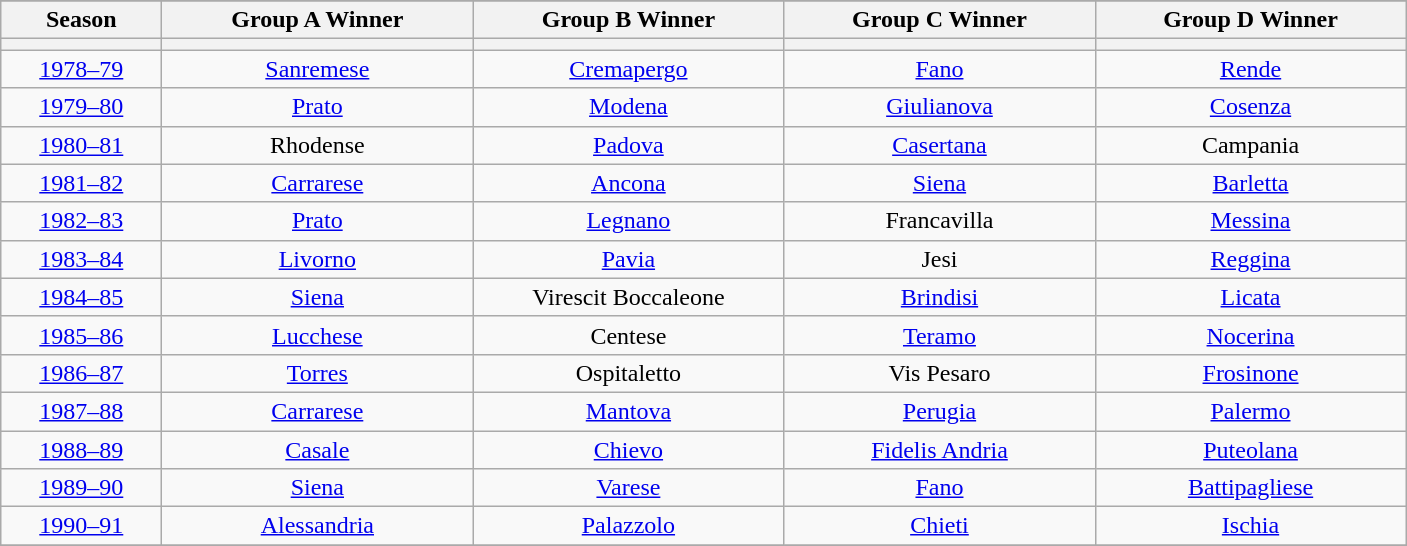<table class="wikitable" style="text-align: center">
<tr>
</tr>
<tr>
<th>Season</th>
<th>Group A Winner</th>
<th>Group B Winner</th>
<th>Group C Winner</th>
<th>Group D Winner</th>
</tr>
<tr>
<th width=100></th>
<th width=200></th>
<th width=200></th>
<th width=200></th>
<th width=200></th>
</tr>
<tr>
<td><a href='#'>1978–79</a></td>
<td><a href='#'>Sanremese</a></td>
<td><a href='#'>Cremapergo</a></td>
<td><a href='#'>Fano</a></td>
<td><a href='#'>Rende</a></td>
</tr>
<tr>
<td><a href='#'>1979–80</a></td>
<td><a href='#'>Prato</a></td>
<td><a href='#'>Modena</a></td>
<td><a href='#'>Giulianova</a></td>
<td><a href='#'>Cosenza</a></td>
</tr>
<tr>
<td><a href='#'>1980–81</a></td>
<td>Rhodense</td>
<td><a href='#'>Padova</a></td>
<td><a href='#'>Casertana</a></td>
<td>Campania</td>
</tr>
<tr>
<td><a href='#'>1981–82</a></td>
<td><a href='#'>Carrarese</a></td>
<td><a href='#'>Ancona</a></td>
<td><a href='#'>Siena</a></td>
<td><a href='#'>Barletta</a></td>
</tr>
<tr>
<td><a href='#'>1982–83</a></td>
<td><a href='#'>Prato</a></td>
<td><a href='#'>Legnano</a></td>
<td>Francavilla</td>
<td><a href='#'>Messina</a></td>
</tr>
<tr>
<td><a href='#'>1983–84</a></td>
<td><a href='#'>Livorno</a></td>
<td><a href='#'>Pavia</a></td>
<td>Jesi</td>
<td><a href='#'>Reggina</a></td>
</tr>
<tr>
<td><a href='#'>1984–85</a></td>
<td><a href='#'>Siena</a></td>
<td>Virescit Boccaleone</td>
<td><a href='#'>Brindisi</a></td>
<td><a href='#'>Licata</a></td>
</tr>
<tr>
<td><a href='#'>1985–86</a></td>
<td><a href='#'>Lucchese</a></td>
<td>Centese</td>
<td><a href='#'>Teramo</a></td>
<td><a href='#'>Nocerina</a></td>
</tr>
<tr>
<td><a href='#'>1986–87</a></td>
<td><a href='#'>Torres</a></td>
<td>Ospitaletto</td>
<td>Vis Pesaro</td>
<td><a href='#'>Frosinone</a></td>
</tr>
<tr>
<td><a href='#'>1987–88</a></td>
<td><a href='#'>Carrarese</a></td>
<td><a href='#'>Mantova</a></td>
<td><a href='#'>Perugia</a></td>
<td><a href='#'>Palermo</a></td>
</tr>
<tr>
<td><a href='#'>1988–89</a></td>
<td><a href='#'>Casale</a></td>
<td><a href='#'>Chievo</a></td>
<td><a href='#'>Fidelis Andria</a></td>
<td><a href='#'>Puteolana</a></td>
</tr>
<tr>
<td><a href='#'>1989–90</a></td>
<td><a href='#'>Siena</a></td>
<td><a href='#'>Varese</a></td>
<td><a href='#'>Fano</a></td>
<td><a href='#'>Battipagliese</a></td>
</tr>
<tr>
<td><a href='#'>1990–91</a></td>
<td><a href='#'>Alessandria</a></td>
<td><a href='#'>Palazzolo</a></td>
<td><a href='#'>Chieti</a></td>
<td><a href='#'>Ischia</a></td>
</tr>
<tr>
</tr>
</table>
